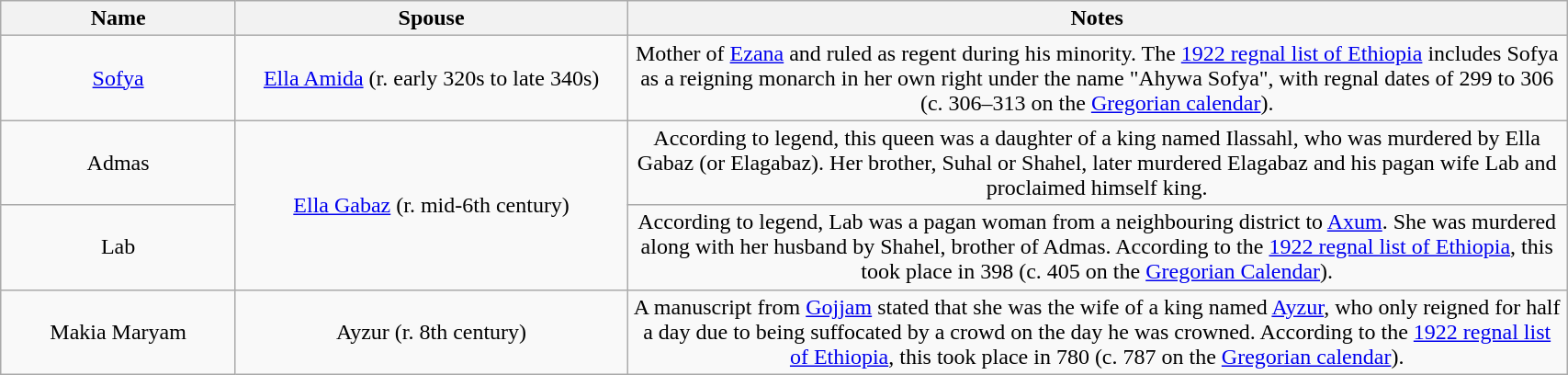<table width=90% class="wikitable" style="text-align:center;">
<tr>
<th width=15%>Name</th>
<th>Spouse</th>
<th width=60%>Notes</th>
</tr>
<tr>
<td><a href='#'>Sofya</a></td>
<td><a href='#'>Ella Amida</a> (r. early 320s to late 340s)</td>
<td>Mother of <a href='#'>Ezana</a> and ruled as regent during his minority. The <a href='#'>1922 regnal list of Ethiopia</a> includes Sofya as a reigning monarch in her own right under the name  "Ahywa Sofya", with regnal dates of 299 to 306 (c. 306–313 on the <a href='#'>Gregorian calendar</a>).</td>
</tr>
<tr>
<td>Admas</td>
<td rowspan=2><a href='#'>Ella Gabaz</a> (r. mid-6th century)</td>
<td>According to legend, this queen was a daughter of a king named Ilassahl, who was murdered by Ella Gabaz (or Elagabaz). Her brother, Suhal or Shahel, later murdered Elagabaz and his pagan wife Lab and proclaimed himself king.</td>
</tr>
<tr>
<td>Lab</td>
<td>According to legend, Lab was a pagan woman from a neighbouring district to <a href='#'>Axum</a>. She was murdered along with her husband by Shahel, brother of Admas. According to the <a href='#'>1922 regnal list of Ethiopia</a>, this took place in 398 (c. 405 on the <a href='#'>Gregorian Calendar</a>).</td>
</tr>
<tr>
<td>Makia Maryam</td>
<td>Ayzur (r. 8th century)</td>
<td>A manuscript from <a href='#'>Gojjam</a> stated that she was the wife of a king named <a href='#'>Ayzur</a>, who only reigned for half a day due to being suffocated by a crowd on the day he was crowned. According to the <a href='#'>1922 regnal list of Ethiopia</a>, this took place in 780 (c. 787 on the <a href='#'>Gregorian calendar</a>).</td>
</tr>
</table>
